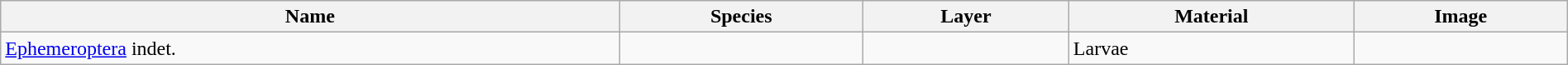<table class="wikitable" width="100%" align="center">
<tr>
<th>Name</th>
<th>Species</th>
<th>Layer</th>
<th>Material</th>
<th>Image</th>
</tr>
<tr>
<td><a href='#'>Ephemeroptera</a> indet.</td>
<td></td>
<td></td>
<td>Larvae</td>
<td></td>
</tr>
</table>
